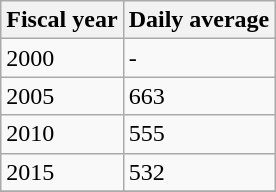<table class="wikitable">
<tr>
<th>Fiscal year</th>
<th>Daily average</th>
</tr>
<tr>
<td>2000</td>
<td 801>-</td>
</tr>
<tr>
<td>2005</td>
<td>663</td>
</tr>
<tr>
<td>2010</td>
<td>555</td>
</tr>
<tr>
<td>2015</td>
<td>532</td>
</tr>
<tr>
</tr>
</table>
